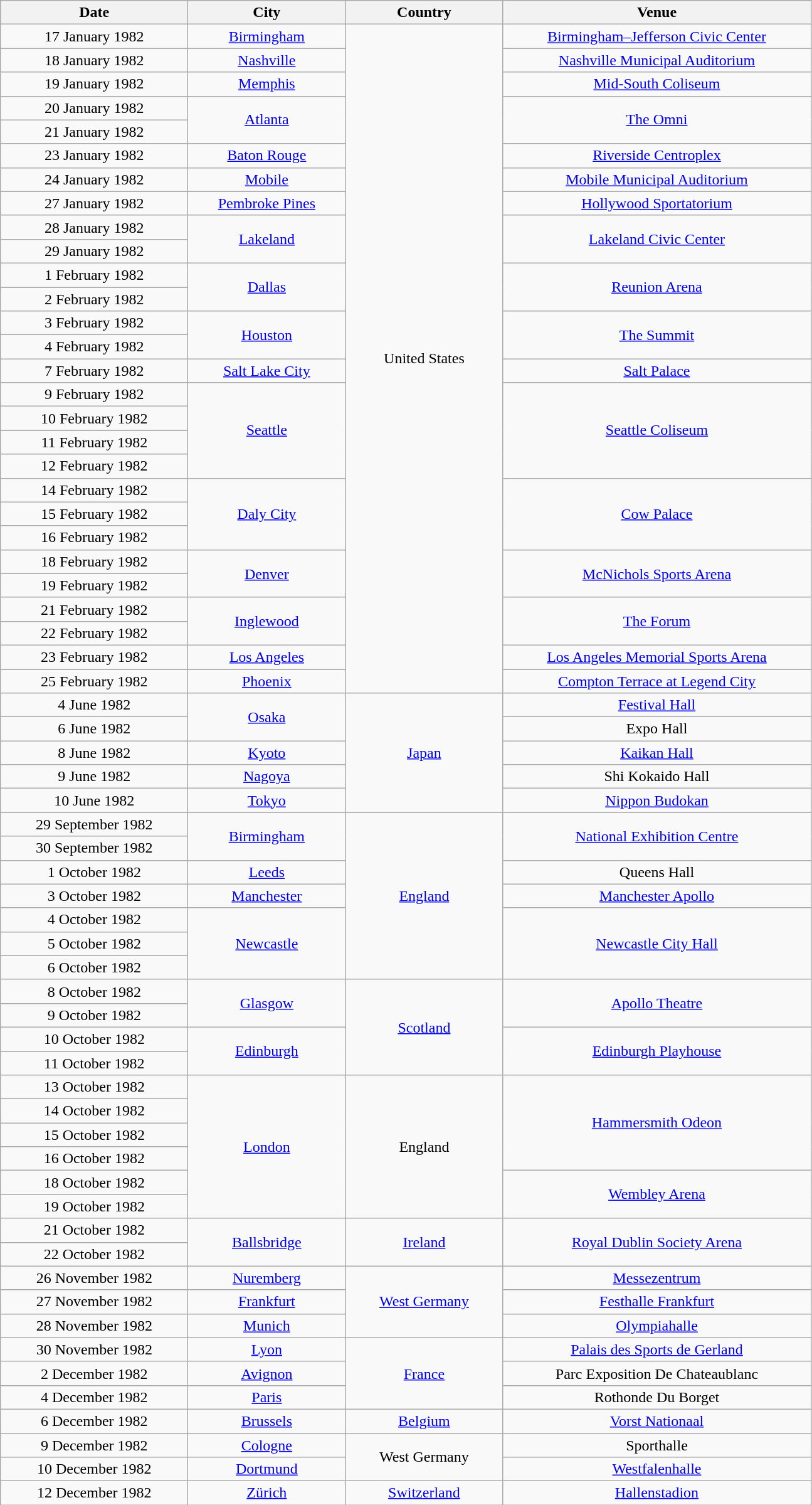<table class="wikitable" style="text-align:center;">
<tr>
<th scope="col" style="width:12em;">Date</th>
<th scope="col" style="width:10em;">City</th>
<th scope="col" style="width:10em;">Country</th>
<th scope="col" style="width:20em;">Venue</th>
</tr>
<tr>
<td>17 January 1982</td>
<td><a href='#'>Birmingham</a></td>
<td rowspan="28">United States</td>
<td><a href='#'>Birmingham–Jefferson Civic Center</a></td>
</tr>
<tr>
<td>18 January 1982</td>
<td><a href='#'>Nashville</a></td>
<td><a href='#'>Nashville Municipal Auditorium</a></td>
</tr>
<tr>
<td>19 January 1982</td>
<td><a href='#'>Memphis</a></td>
<td><a href='#'>Mid-South Coliseum</a></td>
</tr>
<tr>
<td>20 January 1982</td>
<td rowspan="2"><a href='#'>Atlanta</a></td>
<td rowspan="2"><a href='#'>The Omni</a></td>
</tr>
<tr>
<td>21 January 1982</td>
</tr>
<tr>
<td>23 January 1982</td>
<td><a href='#'>Baton Rouge</a></td>
<td><a href='#'>Riverside Centroplex</a></td>
</tr>
<tr>
<td>24 January 1982</td>
<td><a href='#'>Mobile</a></td>
<td><a href='#'>Mobile Municipal Auditorium</a></td>
</tr>
<tr>
<td>27 January 1982</td>
<td><a href='#'>Pembroke Pines</a></td>
<td><a href='#'>Hollywood Sportatorium</a></td>
</tr>
<tr>
<td>28 January 1982</td>
<td rowspan="2"><a href='#'>Lakeland</a></td>
<td rowspan="2"><a href='#'>Lakeland Civic Center</a></td>
</tr>
<tr>
<td>29 January 1982</td>
</tr>
<tr>
<td>1 February 1982</td>
<td rowspan="2"><a href='#'>Dallas</a></td>
<td rowspan="2"><a href='#'>Reunion Arena</a></td>
</tr>
<tr>
<td>2 February 1982</td>
</tr>
<tr>
<td>3 February 1982</td>
<td rowspan="2"><a href='#'>Houston</a></td>
<td rowspan="2"><a href='#'>The Summit</a></td>
</tr>
<tr>
<td>4 February 1982</td>
</tr>
<tr>
<td>7 February 1982</td>
<td><a href='#'>Salt Lake City</a></td>
<td><a href='#'>Salt Palace</a></td>
</tr>
<tr>
<td>9 February 1982</td>
<td rowspan="4"><a href='#'>Seattle</a></td>
<td rowspan="4"><a href='#'>Seattle Coliseum</a></td>
</tr>
<tr>
<td>10 February 1982</td>
</tr>
<tr>
<td>11 February 1982</td>
</tr>
<tr>
<td>12 February 1982</td>
</tr>
<tr>
<td>14 February 1982</td>
<td rowspan="3"><a href='#'>Daly City</a></td>
<td rowspan="3"><a href='#'>Cow Palace</a></td>
</tr>
<tr>
<td>15 February 1982</td>
</tr>
<tr>
<td>16 February 1982</td>
</tr>
<tr>
<td>18 February 1982</td>
<td rowspan="2"><a href='#'>Denver</a></td>
<td rowspan="2"><a href='#'>McNichols Sports Arena</a></td>
</tr>
<tr>
<td>19 February 1982</td>
</tr>
<tr>
<td>21 February 1982</td>
<td rowspan="2"><a href='#'>Inglewood</a></td>
<td rowspan="2"><a href='#'>The Forum</a></td>
</tr>
<tr>
<td>22 February 1982</td>
</tr>
<tr>
<td>23 February 1982</td>
<td><a href='#'>Los Angeles</a></td>
<td><a href='#'>Los Angeles Memorial Sports Arena</a></td>
</tr>
<tr>
<td>25 February 1982</td>
<td><a href='#'>Phoenix</a></td>
<td><a href='#'>Compton Terrace at Legend City</a></td>
</tr>
<tr>
<td>4 June 1982</td>
<td rowspan="2"><a href='#'>Osaka</a></td>
<td rowspan="5"><a href='#'>Japan</a></td>
<td><a href='#'>Festival Hall</a></td>
</tr>
<tr>
<td>6 June 1982</td>
<td>Expo Hall</td>
</tr>
<tr>
<td>8 June 1982</td>
<td><a href='#'>Kyoto</a></td>
<td><a href='#'>Kaikan Hall</a></td>
</tr>
<tr>
<td>9 June 1982</td>
<td><a href='#'>Nagoya</a></td>
<td>Shi Kokaido Hall</td>
</tr>
<tr>
<td>10 June 1982</td>
<td><a href='#'>Tokyo</a></td>
<td><a href='#'>Nippon Budokan</a></td>
</tr>
<tr>
<td>29 September 1982</td>
<td rowspan="2"><a href='#'>Birmingham</a></td>
<td rowspan="7"><a href='#'>England</a></td>
<td rowspan="2"><a href='#'>National Exhibition Centre</a></td>
</tr>
<tr>
<td>30 September 1982</td>
</tr>
<tr>
<td>1 October 1982</td>
<td><a href='#'>Leeds</a></td>
<td>Queens Hall</td>
</tr>
<tr>
<td>3 October 1982</td>
<td><a href='#'>Manchester</a></td>
<td><a href='#'>Manchester Apollo</a></td>
</tr>
<tr>
<td>4 October 1982</td>
<td rowspan="3"><a href='#'>Newcastle</a></td>
<td rowspan="3"><a href='#'>Newcastle City Hall</a></td>
</tr>
<tr>
<td>5 October 1982</td>
</tr>
<tr>
<td>6 October 1982</td>
</tr>
<tr>
<td>8 October 1982</td>
<td rowspan="2"><a href='#'>Glasgow</a></td>
<td rowspan="4"><a href='#'>Scotland</a></td>
<td rowspan="2"><a href='#'>Apollo Theatre</a></td>
</tr>
<tr>
<td>9 October 1982</td>
</tr>
<tr>
<td>10 October 1982</td>
<td rowspan="2"><a href='#'>Edinburgh</a></td>
<td rowspan="2"><a href='#'>Edinburgh Playhouse</a></td>
</tr>
<tr>
<td>11 October 1982</td>
</tr>
<tr>
<td>13 October 1982</td>
<td rowspan="6"><a href='#'>London</a></td>
<td rowspan="6">England</td>
<td rowspan="4"><a href='#'>Hammersmith Odeon</a></td>
</tr>
<tr>
<td>14 October 1982</td>
</tr>
<tr>
<td>15 October 1982</td>
</tr>
<tr>
<td>16 October 1982</td>
</tr>
<tr>
<td>18 October 1982</td>
<td rowspan="2"><a href='#'>Wembley Arena</a></td>
</tr>
<tr>
<td>19 October 1982</td>
</tr>
<tr>
<td>21 October 1982</td>
<td rowspan="2"><a href='#'>Ballsbridge</a></td>
<td rowspan="2"><a href='#'>Ireland</a></td>
<td rowspan="2"><a href='#'>Royal Dublin Society Arena</a></td>
</tr>
<tr>
<td>22 October 1982</td>
</tr>
<tr>
<td>26 November 1982</td>
<td><a href='#'>Nuremberg</a></td>
<td rowspan="3"><a href='#'>West Germany</a></td>
<td><a href='#'>Messezentrum</a></td>
</tr>
<tr>
<td>27 November 1982</td>
<td><a href='#'>Frankfurt</a></td>
<td><a href='#'>Festhalle Frankfurt</a></td>
</tr>
<tr>
<td>28 November 1982</td>
<td><a href='#'>Munich</a></td>
<td><a href='#'>Olympiahalle</a></td>
</tr>
<tr>
<td>30 November 1982</td>
<td><a href='#'>Lyon</a></td>
<td rowspan="3"><a href='#'>France</a></td>
<td><a href='#'>Palais des Sports de Gerland</a></td>
</tr>
<tr>
<td>2 December 1982</td>
<td><a href='#'>Avignon</a></td>
<td>Parc Exposition De Chateaublanc</td>
</tr>
<tr>
<td>4 December 1982</td>
<td><a href='#'>Paris</a></td>
<td>Rothonde Du Borget</td>
</tr>
<tr>
<td>6 December 1982</td>
<td><a href='#'>Brussels</a></td>
<td><a href='#'>Belgium</a></td>
<td><a href='#'>Vorst Nationaal</a></td>
</tr>
<tr>
<td>9 December 1982</td>
<td><a href='#'>Cologne</a></td>
<td rowspan="2">West Germany</td>
<td>Sporthalle</td>
</tr>
<tr>
<td>10 December 1982</td>
<td><a href='#'>Dortmund</a></td>
<td><a href='#'>Westfalenhalle</a></td>
</tr>
<tr>
<td>12 December 1982</td>
<td><a href='#'>Zürich</a></td>
<td><a href='#'>Switzerland</a></td>
<td><a href='#'>Hallenstadion</a></td>
</tr>
</table>
